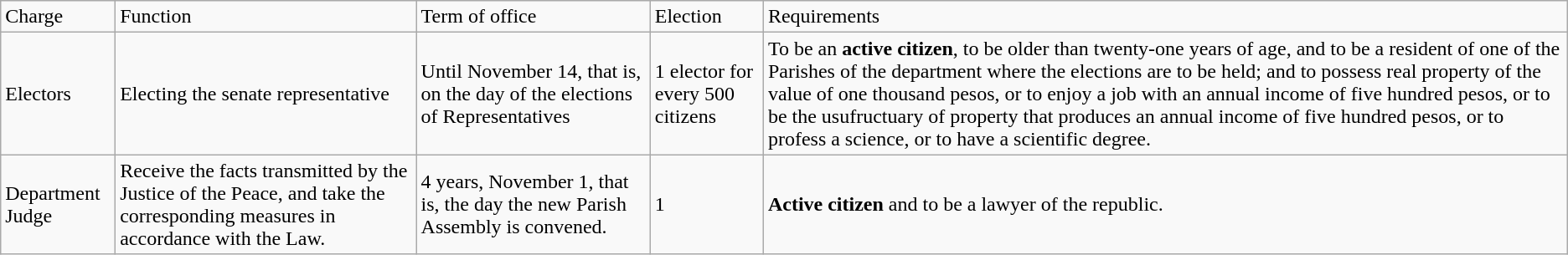<table class="wikitable">
<tr>
<td>Charge</td>
<td>Function</td>
<td>Term of office</td>
<td>Election</td>
<td>Requirements</td>
</tr>
<tr>
<td>Electors</td>
<td>Electing the senate representative</td>
<td>Until November 14, that is, on the day of the elections of Representatives</td>
<td>1 elector for every 500 citizens</td>
<td>To be an <span><strong>active citizen</strong></span>, to be older than twenty-one years of age, and to be a resident of one of the Parishes of the department where the elections are to be held; and to possess real property of the value of one thousand pesos, or to enjoy a job with an annual income of five hundred pesos, or to be the usufructuary of property that produces an annual income of five hundred pesos, or to profess a science, or to have a scientific degree.</td>
</tr>
<tr>
<td>Department Judge</td>
<td>Receive the facts transmitted by the Justice of the Peace, and take the corresponding measures in accordance with the Law.</td>
<td>4 years, November 1, that is, the day the new Parish Assembly is convened.</td>
<td>1</td>
<td><span><strong>Active citizen</strong></span> and to be a lawyer of the republic.</td>
</tr>
</table>
